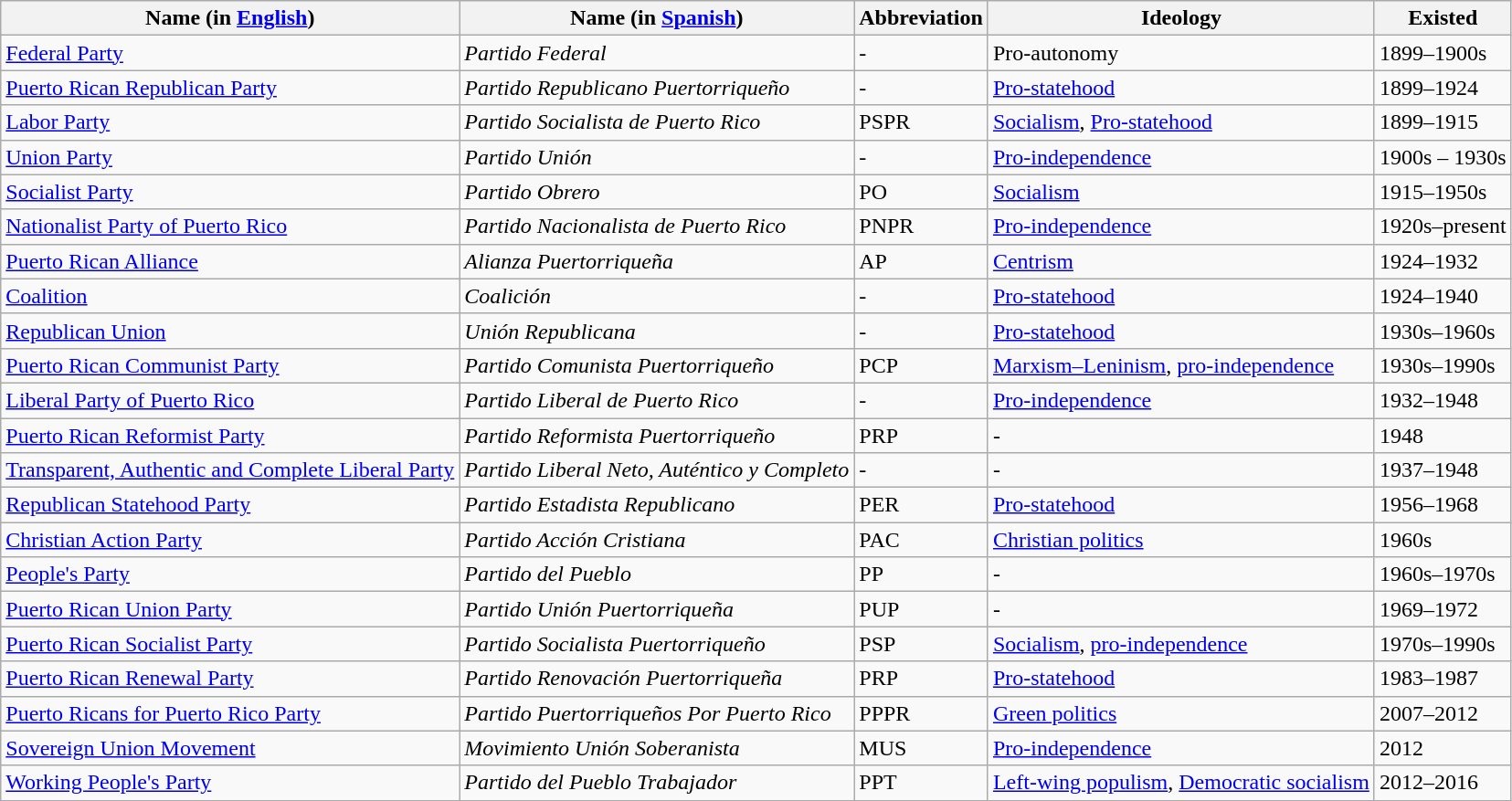<table class="wikitable">
<tr>
<th>Name (in <a href='#'>English</a>)</th>
<th>Name (in <a href='#'>Spanish</a>)</th>
<th>Abbreviation</th>
<th>Ideology</th>
<th>Existed</th>
</tr>
<tr>
<td><a href='#'>Federal Party</a></td>
<td><em>Partido Federal</em></td>
<td>-</td>
<td>Pro-autonomy</td>
<td>1899–1900s</td>
</tr>
<tr>
<td><a href='#'>Puerto Rican Republican Party</a></td>
<td><em>Partido Republicano Puertorriqueño</em></td>
<td>-</td>
<td><a href='#'>Pro-statehood</a></td>
<td>1899–1924</td>
</tr>
<tr>
<td><a href='#'>Labor Party</a></td>
<td><em>Partido Socialista de Puerto Rico</em></td>
<td>PSPR</td>
<td><a href='#'>Socialism</a>, <a href='#'>Pro-statehood</a></td>
<td>1899–1915</td>
</tr>
<tr>
<td><a href='#'>Union Party</a></td>
<td><em>Partido Unión</em></td>
<td>-</td>
<td><a href='#'>Pro-independence</a></td>
<td>1900s – 1930s</td>
</tr>
<tr>
<td><a href='#'>Socialist Party</a></td>
<td><em>Partido Obrero</em></td>
<td>PO</td>
<td><a href='#'>Socialism</a></td>
<td>1915–1950s</td>
</tr>
<tr>
<td><a href='#'>Nationalist Party of Puerto Rico</a></td>
<td><em>Partido Nacionalista de Puerto Rico</em></td>
<td>PNPR</td>
<td><a href='#'>Pro-independence</a></td>
<td>1920s–present</td>
</tr>
<tr>
<td><a href='#'>Puerto Rican Alliance</a></td>
<td><em>Alianza Puertorriqueña</em></td>
<td>AP</td>
<td><a href='#'>Centrism</a></td>
<td>1924–1932</td>
</tr>
<tr>
<td><a href='#'>Coalition</a></td>
<td><em>Coalición</em></td>
<td>-</td>
<td><a href='#'>Pro-statehood</a></td>
<td>1924–1940</td>
</tr>
<tr>
<td><a href='#'>Republican Union</a></td>
<td><em>Unión Republicana</em></td>
<td>-</td>
<td><a href='#'>Pro-statehood</a></td>
<td>1930s–1960s</td>
</tr>
<tr>
<td><a href='#'>Puerto Rican Communist Party</a></td>
<td><em>Partido Comunista Puertorriqueño</em></td>
<td>PCP</td>
<td><a href='#'>Marxism–Leninism</a>, <a href='#'>pro-independence</a></td>
<td>1930s–1990s</td>
</tr>
<tr>
<td><a href='#'>Liberal Party of Puerto Rico</a></td>
<td><em>Partido Liberal de Puerto Rico</em></td>
<td>-</td>
<td><a href='#'>Pro-independence</a></td>
<td>1932–1948</td>
</tr>
<tr>
<td><a href='#'>Puerto Rican Reformist Party</a></td>
<td><em>Partido Reformista Puertorriqueño</em></td>
<td>PRP</td>
<td>-</td>
<td>1948</td>
</tr>
<tr>
<td><a href='#'>Transparent, Authentic and Complete Liberal Party</a></td>
<td><em>Partido Liberal Neto, Auténtico y Completo</em></td>
<td>-</td>
<td>-</td>
<td>1937–1948</td>
</tr>
<tr>
<td><a href='#'>Republican Statehood Party</a></td>
<td><em>Partido Estadista Republicano</em></td>
<td>PER</td>
<td><a href='#'>Pro-statehood</a></td>
<td>1956–1968</td>
</tr>
<tr>
<td><a href='#'>Christian Action Party</a></td>
<td><em>Partido Acción Cristiana</em></td>
<td>PAC</td>
<td><a href='#'>Christian politics</a></td>
<td>1960s</td>
</tr>
<tr>
<td><a href='#'>People's Party</a></td>
<td><em> Partido del Pueblo</em></td>
<td>PP</td>
<td>-</td>
<td>1960s–1970s</td>
</tr>
<tr>
<td><a href='#'>Puerto Rican Union Party</a></td>
<td><em>Partido Unión Puertorriqueña</em></td>
<td>PUP</td>
<td>-</td>
<td>1969–1972</td>
</tr>
<tr>
<td><a href='#'>Puerto Rican Socialist Party</a></td>
<td><em>Partido Socialista Puertorriqueño</em></td>
<td>PSP</td>
<td><a href='#'>Socialism</a>, <a href='#'>pro-independence</a></td>
<td>1970s–1990s</td>
</tr>
<tr>
<td><a href='#'>Puerto Rican Renewal Party</a></td>
<td><em>Partido Renovación Puertorriqueña</em></td>
<td>PRP</td>
<td><a href='#'>Pro-statehood</a></td>
<td>1983–1987</td>
</tr>
<tr>
<td><a href='#'>Puerto Ricans for Puerto Rico Party</a></td>
<td><em>Partido Puertorriqueños Por Puerto Rico</em></td>
<td>PPPR</td>
<td><a href='#'>Green politics</a></td>
<td>2007–2012</td>
</tr>
<tr>
<td><a href='#'>Sovereign Union Movement</a></td>
<td><em>Movimiento Unión Soberanista</em></td>
<td>MUS</td>
<td><a href='#'>Pro-independence</a></td>
<td>2012</td>
</tr>
<tr>
<td><a href='#'>Working People's Party</a></td>
<td><em>Partido del Pueblo Trabajador</em></td>
<td>PPT</td>
<td><a href='#'>Left-wing populism</a>, <a href='#'>Democratic socialism</a></td>
<td>2012–2016</td>
</tr>
</table>
